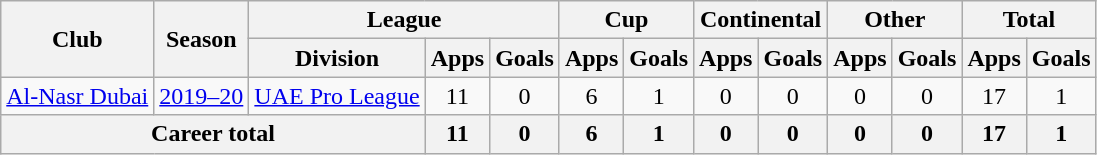<table class="wikitable" style="text-align: center">
<tr>
<th rowspan="2">Club</th>
<th rowspan="2">Season</th>
<th colspan="3">League</th>
<th colspan="2">Cup</th>
<th colspan="2">Continental</th>
<th colspan="2">Other</th>
<th colspan="2">Total</th>
</tr>
<tr>
<th>Division</th>
<th>Apps</th>
<th>Goals</th>
<th>Apps</th>
<th>Goals</th>
<th>Apps</th>
<th>Goals</th>
<th>Apps</th>
<th>Goals</th>
<th>Apps</th>
<th>Goals</th>
</tr>
<tr>
<td><a href='#'>Al-Nasr Dubai</a></td>
<td><a href='#'>2019–20</a></td>
<td><a href='#'>UAE Pro League</a></td>
<td>11</td>
<td>0</td>
<td>6</td>
<td>1</td>
<td>0</td>
<td>0</td>
<td>0</td>
<td>0</td>
<td>17</td>
<td>1</td>
</tr>
<tr>
<th colspan="3"><strong>Career total</strong></th>
<th>11</th>
<th>0</th>
<th>6</th>
<th>1</th>
<th>0</th>
<th>0</th>
<th>0</th>
<th>0</th>
<th>17</th>
<th>1</th>
</tr>
</table>
